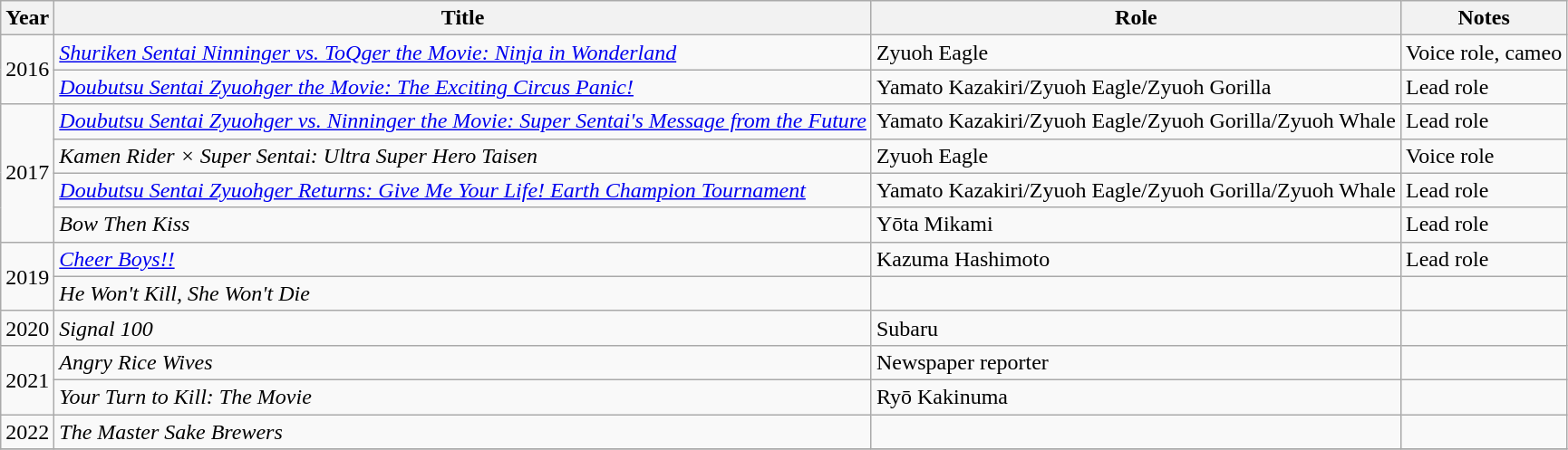<table class="wikitable">
<tr>
<th>Year</th>
<th>Title</th>
<th>Role</th>
<th>Notes</th>
</tr>
<tr>
<td rowspan="2">2016</td>
<td><em><a href='#'>Shuriken Sentai Ninninger vs. ToQger the Movie: Ninja in Wonderland</a></em></td>
<td>Zyuoh Eagle</td>
<td>Voice role, cameo</td>
</tr>
<tr>
<td><em><a href='#'>Doubutsu Sentai Zyuohger the Movie: The Exciting Circus Panic!</a></em></td>
<td>Yamato Kazakiri/Zyuoh Eagle/Zyuoh Gorilla</td>
<td>Lead role</td>
</tr>
<tr>
<td rowspan="4">2017</td>
<td><em><a href='#'>Doubutsu Sentai Zyuohger vs. Ninninger the Movie: Super Sentai's Message from the Future</a></em></td>
<td>Yamato Kazakiri/Zyuoh Eagle/Zyuoh Gorilla/Zyuoh Whale</td>
<td>Lead role</td>
</tr>
<tr>
<td><em>Kamen Rider × Super Sentai: Ultra Super Hero Taisen</em></td>
<td>Zyuoh Eagle</td>
<td>Voice role</td>
</tr>
<tr>
<td><em><a href='#'>Doubutsu Sentai Zyuohger Returns: Give Me Your Life! Earth Champion Tournament</a></em></td>
<td>Yamato Kazakiri/Zyuoh Eagle/Zyuoh Gorilla/Zyuoh Whale</td>
<td>Lead role</td>
</tr>
<tr>
<td><em>Bow Then Kiss</em></td>
<td>Yōta Mikami</td>
<td>Lead role</td>
</tr>
<tr>
<td rowspan="2">2019</td>
<td><em><a href='#'>Cheer Boys!!</a></em></td>
<td>Kazuma Hashimoto</td>
<td>Lead role</td>
</tr>
<tr>
<td><em>He Won't Kill, She Won't Die</em></td>
<td></td>
<td></td>
</tr>
<tr>
<td rowspan="1">2020</td>
<td><em>Signal 100</em></td>
<td>Subaru</td>
<td></td>
</tr>
<tr>
<td rowspan="2">2021</td>
<td><em>Angry Rice Wives</em></td>
<td>Newspaper reporter</td>
<td></td>
</tr>
<tr>
<td><em>Your Turn to Kill: The Movie</em></td>
<td>Ryō Kakinuma</td>
<td></td>
</tr>
<tr>
<td>2022</td>
<td><em>The Master Sake Brewers</em></td>
<td></td>
<td></td>
</tr>
<tr>
</tr>
</table>
